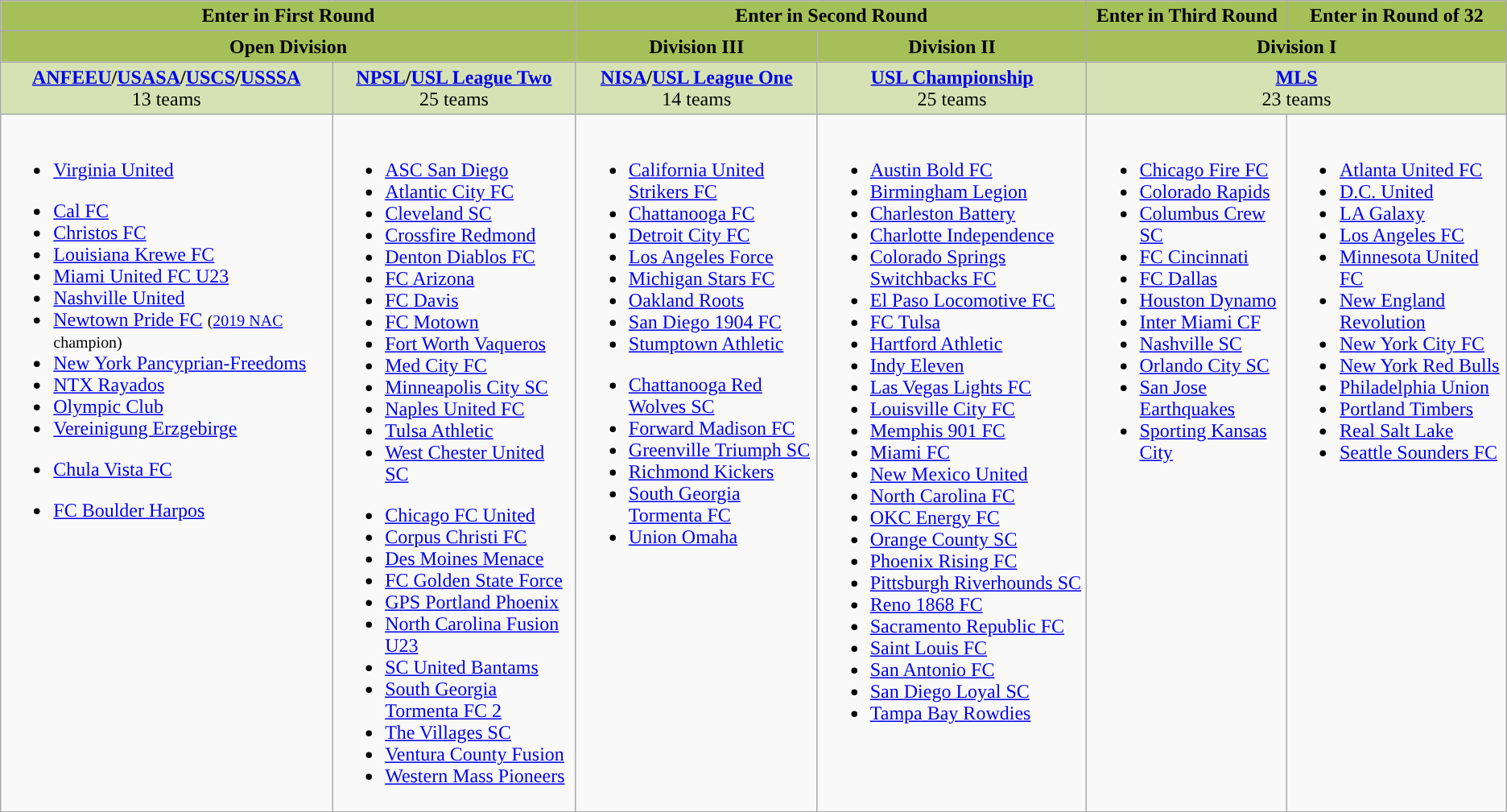<table class="wikitable">
<tr style="vertical-align:top; background:#a6c059; text-align:center;">
<td colspan="2"><strong>Enter in First Round</strong></td>
<td colspan="2"><strong>Enter in Second Round</strong></td>
<td><strong>Enter in Third Round</strong></td>
<td><strong>Enter in Round of 32</strong></td>
</tr>
<tr style="vertical-align:top; background:#a6c059; text-align:center;">
<td colspan="2"><strong>Open Division</strong></td>
<td><strong>Division III</strong></td>
<td><strong>Division II</strong></td>
<td colspan="2"><strong>Division I</strong></td>
</tr>
<tr style="vertical-align:top; background:#d6e2b3;">
<td style="text-align:center"><strong><a href='#'>ANFEEU</a>/<a href='#'>USASA</a>/<a href='#'>USCS</a>/<a href='#'>USSSA</a></strong><br>13 teams</td>
<td style="text-align:center"><strong><a href='#'>NPSL</a>/<a href='#'>USL League Two</a></strong><br>25 teams</td>
<td style="text-align:center"><strong><a href='#'>NISA</a>/<a href='#'>USL League One</a></strong><br>14 teams</td>
<td style="text-align:center"><strong><a href='#'>USL Championship</a></strong><br>25 teams</td>
<td colspan="2" style="text-align:center"><strong><a href='#'>MLS</a></strong><br>23 teams</td>
</tr>
<tr valign="top">
<td><br><ul><li><a href='#'>Virginia United</a></li></ul><ul><li><a href='#'>Cal FC</a></li><li><a href='#'>Christos FC</a></li><li><a href='#'>Louisiana Krewe FC</a></li><li><a href='#'>Miami United FC U23</a></li><li><a href='#'>Nashville United</a></li><li><a href='#'>Newtown Pride FC</a> <small>(<a href='#'>2019 NAC</a> champion)</small></li><li><a href='#'>New York Pancyprian-Freedoms</a></li><li><a href='#'>NTX Rayados</a></li><li><a href='#'>Olympic Club</a></li><li><a href='#'>Vereinigung Erzgebirge</a></li></ul><ul><li><a href='#'>Chula Vista FC</a></li></ul><ul><li><a href='#'>FC Boulder Harpos</a></li></ul></td>
<td><br><ul><li><a href='#'>ASC San Diego</a></li><li><a href='#'>Atlantic City FC</a></li><li><a href='#'>Cleveland SC</a></li><li><a href='#'>Crossfire Redmond</a></li><li><a href='#'>Denton Diablos FC</a></li><li><a href='#'>FC Arizona</a></li><li><a href='#'>FC Davis</a></li><li><a href='#'>FC Motown</a></li><li><a href='#'>Fort Worth Vaqueros</a></li><li><a href='#'>Med City FC</a></li><li><a href='#'>Minneapolis City SC</a></li><li><a href='#'>Naples United FC</a></li><li><a href='#'>Tulsa Athletic</a></li><li><a href='#'>West Chester United SC</a></li></ul><ul><li><a href='#'>Chicago FC United</a></li><li><a href='#'>Corpus Christi FC</a></li><li><a href='#'>Des Moines Menace</a></li><li><a href='#'>FC Golden State Force</a></li><li><a href='#'>GPS Portland Phoenix</a></li><li><a href='#'>North Carolina Fusion U23</a></li><li><a href='#'>SC United Bantams</a></li><li><a href='#'>South Georgia Tormenta FC 2</a></li><li><a href='#'>The Villages SC</a></li><li><a href='#'>Ventura County Fusion</a></li><li><a href='#'>Western Mass Pioneers</a></li></ul></td>
<td><br><ul><li><a href='#'>California United Strikers FC</a></li><li><a href='#'>Chattanooga FC</a></li><li><a href='#'>Detroit City FC</a></li><li><a href='#'>Los Angeles Force</a></li><li><a href='#'>Michigan Stars FC</a></li><li><a href='#'>Oakland Roots</a></li><li><a href='#'>San Diego 1904 FC</a></li><li><a href='#'>Stumptown Athletic</a></li></ul><ul><li><a href='#'>Chattanooga Red Wolves SC</a></li><li><a href='#'>Forward Madison FC</a></li><li><a href='#'>Greenville Triumph SC</a></li><li><a href='#'>Richmond Kickers</a></li><li><a href='#'>South Georgia Tormenta FC</a></li><li><a href='#'>Union Omaha</a></li></ul></td>
<td><br><ul><li><a href='#'>Austin Bold FC</a></li><li><a href='#'>Birmingham Legion</a></li><li><a href='#'>Charleston Battery</a></li><li><a href='#'>Charlotte Independence</a></li><li><a href='#'>Colorado Springs Switchbacks FC</a></li><li><a href='#'>El Paso Locomotive FC</a></li><li><a href='#'>FC Tulsa</a></li><li><a href='#'>Hartford Athletic</a></li><li><a href='#'>Indy Eleven</a></li><li><a href='#'>Las Vegas Lights FC</a></li><li><a href='#'>Louisville City FC</a></li><li><a href='#'>Memphis 901 FC</a></li><li><a href='#'>Miami FC</a></li><li><a href='#'>New Mexico United</a></li><li><a href='#'>North Carolina FC</a></li><li><a href='#'>OKC Energy FC</a></li><li><a href='#'>Orange County SC</a></li><li><a href='#'>Phoenix Rising FC</a></li><li><a href='#'>Pittsburgh Riverhounds SC</a></li><li><a href='#'>Reno 1868 FC</a></li><li><a href='#'>Sacramento Republic FC</a></li><li><a href='#'>Saint Louis FC</a></li><li><a href='#'>San Antonio FC</a></li><li><a href='#'>San Diego Loyal SC</a></li><li><a href='#'>Tampa Bay Rowdies</a></li></ul></td>
<td><br><ul><li><a href='#'>Chicago Fire FC</a></li><li><a href='#'>Colorado Rapids</a></li><li><a href='#'>Columbus Crew SC</a></li><li><a href='#'>FC Cincinnati</a></li><li><a href='#'>FC Dallas</a></li><li><a href='#'>Houston Dynamo</a></li><li><a href='#'>Inter Miami CF</a></li><li><a href='#'>Nashville SC</a></li><li><a href='#'>Orlando City SC</a></li><li><a href='#'>San Jose Earthquakes</a></li><li><a href='#'>Sporting Kansas City</a></li></ul></td>
<td><br><ul><li><a href='#'>Atlanta United FC</a></li><li><a href='#'>D.C. United</a></li><li><a href='#'>LA Galaxy</a></li><li><a href='#'>Los Angeles FC</a></li><li><a href='#'>Minnesota United FC</a></li><li><a href='#'>New England Revolution</a></li><li><a href='#'>New York City FC</a></li><li><a href='#'>New York Red Bulls</a></li><li><a href='#'>Philadelphia Union</a></li><li><a href='#'>Portland Timbers</a></li><li><a href='#'>Real Salt Lake</a></li><li><a href='#'>Seattle Sounders FC</a></li></ul></td>
</tr>
</table>
